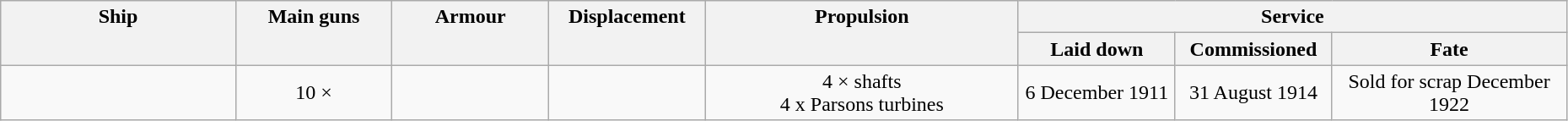<table class="wikitable" style="width:98%;">
<tr valign="top"|- valign="top">
<th style="width:15%; text-align:center;" rowspan="2">Ship</th>
<th style="width:10%; text-align:center;" rowspan="2">Main guns</th>
<th style="width:10%; text-align:center;" rowspan="2">Armour</th>
<th style="width:10%; text-align:center;" rowspan="2">Displacement</th>
<th style="width:20%; text-align:center;" rowspan="2">Propulsion</th>
<th style="width:40%; text-align:center;" colspan="3">Service</th>
</tr>
<tr valign="top">
<th style="width:10%; text-align:center;">Laid down</th>
<th style="width:10%; text-align:center;">Commissioned</th>
<th style="width:20%; text-align:center;">Fate</th>
</tr>
<tr valign="center">
<td align= center></td>
<td style="text-align:center;">10 × </td>
<td style="text-align:center;"></td>
<td style="text-align:center;"></td>
<td align= center>4 × shafts<br>4 x Parsons turbines<br></td>
<td style="text-align:center;">6 December 1911</td>
<td style="text-align:center;">31 August 1914</td>
<td align= center>Sold for scrap December 1922</td>
</tr>
</table>
